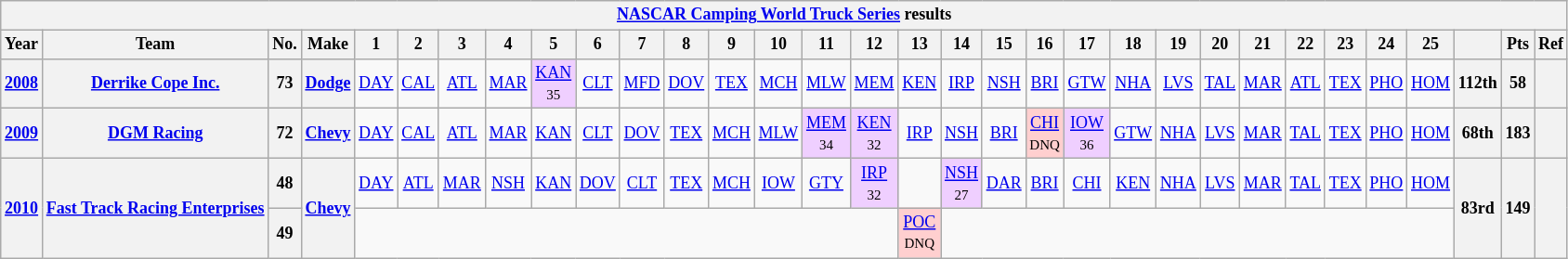<table class="wikitable" style="text-align:center; font-size:75%">
<tr>
<th colspan=32><a href='#'>NASCAR Camping World Truck Series</a> results</th>
</tr>
<tr>
<th>Year</th>
<th>Team</th>
<th>No.</th>
<th>Make</th>
<th>1</th>
<th>2</th>
<th>3</th>
<th>4</th>
<th>5</th>
<th>6</th>
<th>7</th>
<th>8</th>
<th>9</th>
<th>10</th>
<th>11</th>
<th>12</th>
<th>13</th>
<th>14</th>
<th>15</th>
<th>16</th>
<th>17</th>
<th>18</th>
<th>19</th>
<th>20</th>
<th>21</th>
<th>22</th>
<th>23</th>
<th>24</th>
<th>25</th>
<th></th>
<th>Pts</th>
<th>Ref</th>
</tr>
<tr>
<th><a href='#'>2008</a></th>
<th><a href='#'>Derrike Cope Inc.</a></th>
<th>73</th>
<th><a href='#'>Dodge</a></th>
<td><a href='#'>DAY</a></td>
<td><a href='#'>CAL</a></td>
<td><a href='#'>ATL</a></td>
<td><a href='#'>MAR</a></td>
<td style="background:#EFCFFF;"><a href='#'>KAN</a><br><small>35</small></td>
<td><a href='#'>CLT</a></td>
<td><a href='#'>MFD</a></td>
<td><a href='#'>DOV</a></td>
<td><a href='#'>TEX</a></td>
<td><a href='#'>MCH</a></td>
<td><a href='#'>MLW</a></td>
<td><a href='#'>MEM</a></td>
<td><a href='#'>KEN</a></td>
<td><a href='#'>IRP</a></td>
<td><a href='#'>NSH</a></td>
<td><a href='#'>BRI</a></td>
<td><a href='#'>GTW</a></td>
<td><a href='#'>NHA</a></td>
<td><a href='#'>LVS</a></td>
<td><a href='#'>TAL</a></td>
<td><a href='#'>MAR</a></td>
<td><a href='#'>ATL</a></td>
<td><a href='#'>TEX</a></td>
<td><a href='#'>PHO</a></td>
<td><a href='#'>HOM</a></td>
<th>112th</th>
<th>58</th>
<th></th>
</tr>
<tr>
<th><a href='#'>2009</a></th>
<th><a href='#'>DGM Racing</a></th>
<th>72</th>
<th><a href='#'>Chevy</a></th>
<td><a href='#'>DAY</a></td>
<td><a href='#'>CAL</a></td>
<td><a href='#'>ATL</a></td>
<td><a href='#'>MAR</a></td>
<td><a href='#'>KAN</a></td>
<td><a href='#'>CLT</a></td>
<td><a href='#'>DOV</a></td>
<td><a href='#'>TEX</a></td>
<td><a href='#'>MCH</a></td>
<td><a href='#'>MLW</a></td>
<td style="background:#EFCFFF;"><a href='#'>MEM</a><br><small>34</small></td>
<td style="background:#EFCFFF;"><a href='#'>KEN</a><br><small>32</small></td>
<td><a href='#'>IRP</a></td>
<td><a href='#'>NSH</a></td>
<td><a href='#'>BRI</a></td>
<td style="background:#FFCFCF;"><a href='#'>CHI</a><br><small>DNQ</small></td>
<td style="background:#EFCFFF;"><a href='#'>IOW</a><br><small>36</small></td>
<td><a href='#'>GTW</a></td>
<td><a href='#'>NHA</a></td>
<td><a href='#'>LVS</a></td>
<td><a href='#'>MAR</a></td>
<td><a href='#'>TAL</a></td>
<td><a href='#'>TEX</a></td>
<td><a href='#'>PHO</a></td>
<td><a href='#'>HOM</a></td>
<th>68th</th>
<th>183</th>
<th></th>
</tr>
<tr>
<th rowspan=2><a href='#'>2010</a></th>
<th rowspan=2><a href='#'>Fast Track Racing Enterprises</a></th>
<th>48</th>
<th rowspan=2><a href='#'>Chevy</a></th>
<td><a href='#'>DAY</a></td>
<td><a href='#'>ATL</a></td>
<td><a href='#'>MAR</a></td>
<td><a href='#'>NSH</a></td>
<td><a href='#'>KAN</a></td>
<td><a href='#'>DOV</a></td>
<td><a href='#'>CLT</a></td>
<td><a href='#'>TEX</a></td>
<td><a href='#'>MCH</a></td>
<td><a href='#'>IOW</a></td>
<td><a href='#'>GTY</a></td>
<td style="background:#EFCFFF;"><a href='#'>IRP</a><br><small>32</small></td>
<td></td>
<td style="background:#EFCFFF;"><a href='#'>NSH</a><br><small>27</small></td>
<td><a href='#'>DAR</a></td>
<td><a href='#'>BRI</a></td>
<td><a href='#'>CHI</a></td>
<td><a href='#'>KEN</a></td>
<td><a href='#'>NHA</a></td>
<td><a href='#'>LVS</a></td>
<td><a href='#'>MAR</a></td>
<td><a href='#'>TAL</a></td>
<td><a href='#'>TEX</a></td>
<td><a href='#'>PHO</a></td>
<td><a href='#'>HOM</a></td>
<th rowspan=2>83rd</th>
<th rowspan=2>149</th>
<th rowspan=2></th>
</tr>
<tr>
<th>49</th>
<td colspan=12></td>
<td style="background:#FFCFCF;"><a href='#'>POC</a><br><small>DNQ</small></td>
<td colspan=12></td>
</tr>
</table>
